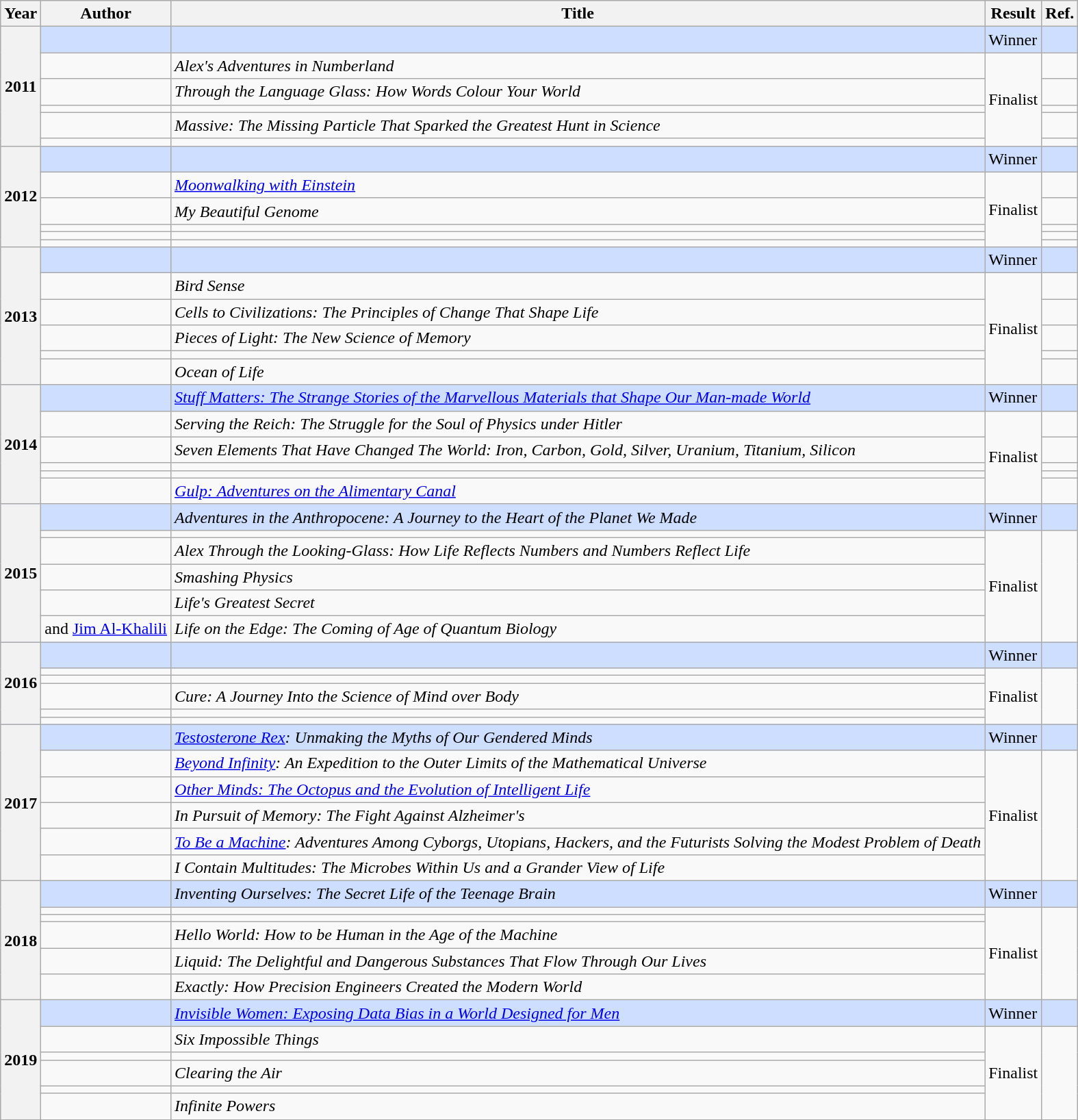<table class="wikitable sortable mw-collapsible">
<tr>
<th>Year</th>
<th>Author</th>
<th>Title</th>
<th>Result</th>
<th>Ref.</th>
</tr>
<tr style="background:#cddeff">
<th rowspan="6">2011</th>
<td></td>
<td><em></em></td>
<td>Winner</td>
<td></td>
</tr>
<tr>
<td></td>
<td><em>Alex's Adventures in Numberland</em></td>
<td rowspan="5">Finalist</td>
<td></td>
</tr>
<tr>
<td></td>
<td><em>Through the Language Glass: How Words Colour Your World</em></td>
<td></td>
</tr>
<tr>
<td></td>
<td><em></em></td>
<td></td>
</tr>
<tr>
<td></td>
<td><em>Massive: The Missing Particle That Sparked the Greatest Hunt in Science</em></td>
<td></td>
</tr>
<tr>
<td></td>
<td><em></em></td>
<td></td>
</tr>
<tr style="background:#cddeff">
<th rowspan="6">2012</th>
<td></td>
<td><em></em></td>
<td>Winner</td>
<td></td>
</tr>
<tr>
<td></td>
<td><em><a href='#'>Moonwalking with Einstein</a></em></td>
<td rowspan="5">Finalist</td>
<td></td>
</tr>
<tr>
<td></td>
<td><em>My Beautiful Genome</em></td>
<td></td>
</tr>
<tr>
<td></td>
<td><em></em></td>
<td></td>
</tr>
<tr>
<td></td>
<td><em></em></td>
<td></td>
</tr>
<tr>
<td></td>
<td><em></em></td>
<td></td>
</tr>
<tr style="background:#cddeff">
<th rowspan="6">2013</th>
<td></td>
<td><em></em></td>
<td>Winner</td>
<td></td>
</tr>
<tr>
<td></td>
<td><em>Bird Sense</em></td>
<td rowspan="5">Finalist</td>
<td></td>
</tr>
<tr>
<td></td>
<td><em>Cells to Civilizations: The Principles of Change That Shape Life</em></td>
<td></td>
</tr>
<tr>
<td></td>
<td><em>Pieces of Light: The New Science of Memory</em></td>
<td></td>
</tr>
<tr>
<td></td>
<td><em></em></td>
<td></td>
</tr>
<tr>
<td></td>
<td><em>Ocean of Life</em></td>
<td></td>
</tr>
<tr style="background:#cddeff">
<th rowspan="6">2014</th>
<td></td>
<td><a href='#'><em>Stuff Matters: The Strange Stories of the Marvellous Materials that Shape Our Man-made World</em></a></td>
<td>Winner</td>
<td></td>
</tr>
<tr>
<td></td>
<td><em>Serving the Reich: The Struggle for the Soul of Physics under Hitler</em></td>
<td rowspan="5">Finalist</td>
<td></td>
</tr>
<tr>
<td></td>
<td><em>Seven Elements That Have Changed The World: Iron, Carbon, Gold, Silver, Uranium, Titanium, Silicon</em></td>
<td></td>
</tr>
<tr>
<td></td>
<td><em></em></td>
<td></td>
</tr>
<tr>
<td></td>
<td><em></em></td>
<td></td>
</tr>
<tr>
<td></td>
<td><em><a href='#'>Gulp: Adventures on the Alimentary Canal</a></em></td>
<td></td>
</tr>
<tr style="background:#cddeff">
<th rowspan="6">2015</th>
<td></td>
<td><em>Adventures in the Anthropocene: A Journey to the Heart of the Planet We Made</em></td>
<td>Winner</td>
<td></td>
</tr>
<tr>
<td></td>
<td><em></em></td>
<td rowspan="5">Finalist</td>
<td rowspan="5"></td>
</tr>
<tr>
<td></td>
<td><em>Alex Through the Looking-Glass: How Life Reflects Numbers and Numbers Reflect Life</em></td>
</tr>
<tr>
<td></td>
<td><em>Smashing Physics</em></td>
</tr>
<tr>
<td></td>
<td><em>Life's Greatest Secret</em></td>
</tr>
<tr>
<td> and <a href='#'>Jim Al-Khalili</a></td>
<td><em>Life on the Edge: The Coming of Age of Quantum Biology</em></td>
</tr>
<tr style="background:#cddeff">
<th rowspan="6">2016</th>
<td></td>
<td><em></em></td>
<td>Winner</td>
<td></td>
</tr>
<tr>
<td></td>
<td><em></em></td>
<td rowspan="5">Finalist</td>
<td rowspan="5"></td>
</tr>
<tr>
<td></td>
<td><em></em></td>
</tr>
<tr>
<td></td>
<td><em>Cure: A Journey Into the Science of Mind over Body</em></td>
</tr>
<tr>
<td></td>
<td><em></em></td>
</tr>
<tr>
<td></td>
<td><em></em></td>
</tr>
<tr style="background:#cddeff">
<th rowspan="6">2017</th>
<td></td>
<td><em><a href='#'>Testosterone Rex</a>: Unmaking the Myths of Our Gendered Minds</em></td>
<td>Winner</td>
<td></td>
</tr>
<tr>
<td></td>
<td><em><a href='#'>Beyond Infinity</a>: An Expedition to the Outer Limits of the Mathematical Universe</em></td>
<td rowspan="5">Finalist</td>
<td rowspan="5"></td>
</tr>
<tr>
<td></td>
<td><em><a href='#'>Other Minds: The Octopus and the Evolution of Intelligent Life</a></em></td>
</tr>
<tr>
<td></td>
<td><em>In Pursuit of Memory: The Fight Against Alzheimer's</em></td>
</tr>
<tr>
<td></td>
<td><em><a href='#'>To Be a Machine</a>: Adventures Among Cyborgs,  Utopians, Hackers, and the Futurists Solving the Modest Problem of Death</em></td>
</tr>
<tr>
<td></td>
<td><em>I Contain Multitudes: The Microbes Within Us and a Grander View of Life</em></td>
</tr>
<tr style="background:#cddeff">
<th rowspan="6">2018</th>
<td></td>
<td><em>Inventing Ourselves: The Secret Life of the Teenage Brain</em></td>
<td>Winner</td>
<td></td>
</tr>
<tr>
<td></td>
<td><em></em></td>
<td rowspan="5">Finalist</td>
<td rowspan="5"></td>
</tr>
<tr>
<td></td>
<td><em></em></td>
</tr>
<tr>
<td></td>
<td><em>Hello World: How to be Human in the Age of the Machine</em></td>
</tr>
<tr>
<td></td>
<td><em>Liquid: The Delightful and Dangerous Substances That Flow Through Our Lives</em></td>
</tr>
<tr>
<td></td>
<td><em>Exactly: How Precision Engineers Created the Modern World</em></td>
</tr>
<tr style="background:#cddeff">
<th rowspan="6">2019</th>
<td></td>
<td><em><a href='#'>Invisible Women: Exposing Data Bias in a World Designed for Men</a></em></td>
<td>Winner</td>
<td></td>
</tr>
<tr>
<td></td>
<td><em>Six Impossible Things</em></td>
<td rowspan="5">Finalist</td>
<td rowspan="5"></td>
</tr>
<tr>
<td></td>
<td><em></em></td>
</tr>
<tr>
<td></td>
<td><em>Clearing the Air</em></td>
</tr>
<tr>
<td></td>
<td><em></em></td>
</tr>
<tr>
<td></td>
<td><em>Infinite Powers</em></td>
</tr>
</table>
